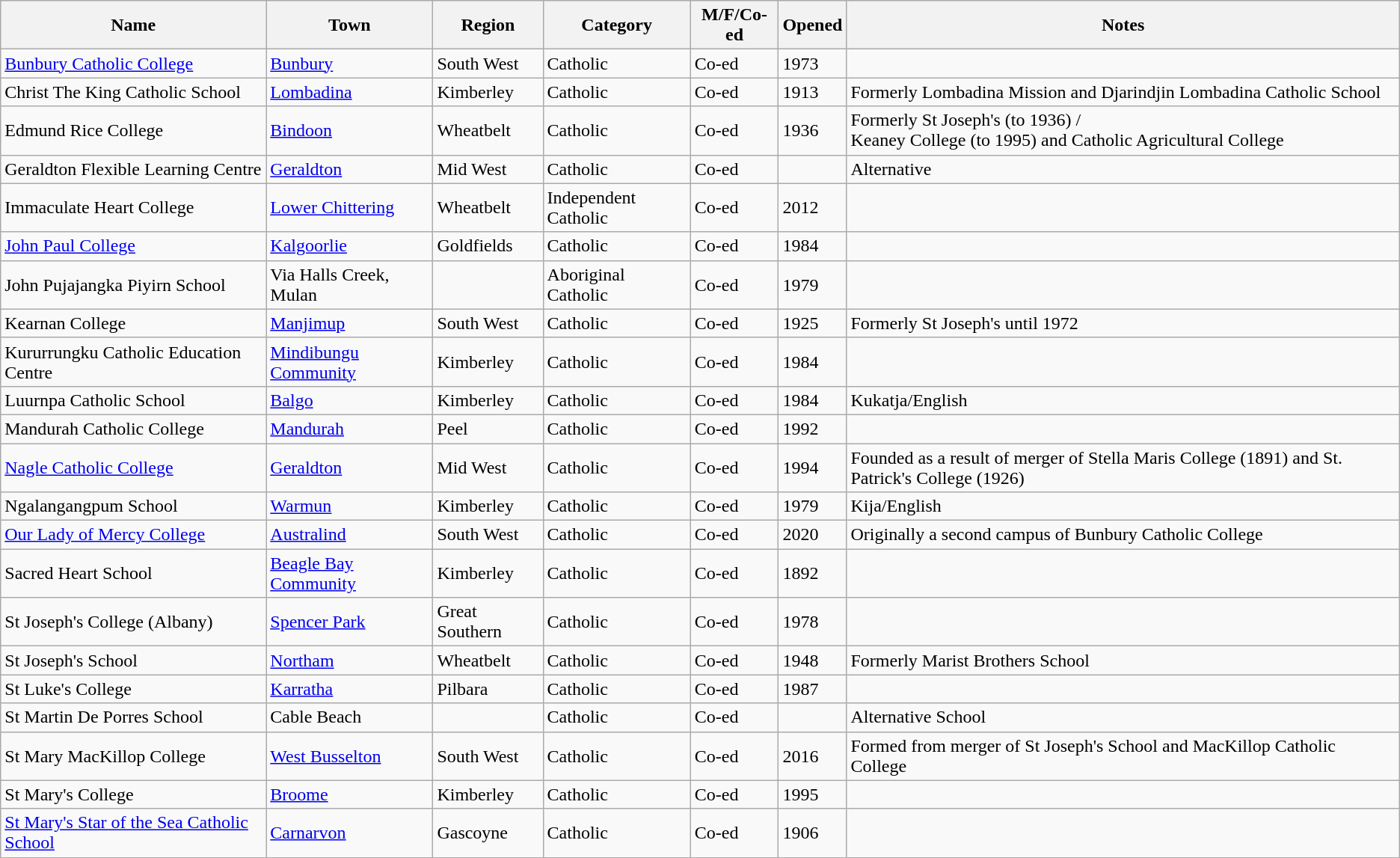<table class="wikitable sortable" border="1">
<tr>
<th>Name</th>
<th>Town</th>
<th>Region</th>
<th>Category</th>
<th>M/F/Co-ed</th>
<th>Opened</th>
<th>Notes</th>
</tr>
<tr>
<td><a href='#'>Bunbury Catholic College</a></td>
<td><a href='#'>Bunbury</a></td>
<td>South West</td>
<td>Catholic</td>
<td>Co-ed</td>
<td>1973</td>
<td></td>
</tr>
<tr>
<td>Christ The King Catholic School</td>
<td><a href='#'>Lombadina</a></td>
<td>Kimberley</td>
<td>Catholic</td>
<td>Co-ed</td>
<td>1913</td>
<td>Formerly Lombadina Mission and Djarindjin Lombadina Catholic School</td>
</tr>
<tr>
<td>Edmund Rice College</td>
<td><a href='#'>Bindoon</a></td>
<td>Wheatbelt</td>
<td>Catholic</td>
<td>Co-ed</td>
<td>1936</td>
<td>Formerly St Joseph's (to 1936) /<br>Keaney College (to 1995) and Catholic Agricultural College</td>
</tr>
<tr>
<td>Geraldton Flexible Learning Centre</td>
<td><a href='#'>Geraldton</a></td>
<td>Mid West</td>
<td>Catholic</td>
<td>Co-ed</td>
<td></td>
<td>Alternative</td>
</tr>
<tr>
<td>Immaculate Heart College</td>
<td><a href='#'>Lower Chittering</a></td>
<td>Wheatbelt</td>
<td>Independent Catholic</td>
<td>Co-ed</td>
<td>2012</td>
</tr>
<tr>
<td><a href='#'>John Paul College</a></td>
<td><a href='#'>Kalgoorlie</a></td>
<td>Goldfields</td>
<td>Catholic</td>
<td>Co-ed</td>
<td>1984</td>
<td></td>
</tr>
<tr>
<td>John Pujajangka Piyirn School</td>
<td>Via Halls Creek, Mulan</td>
<td></td>
<td>Aboriginal Catholic</td>
<td>Co-ed</td>
<td>1979</td>
<td></td>
</tr>
<tr>
<td>Kearnan College</td>
<td><a href='#'>Manjimup</a></td>
<td>South West</td>
<td>Catholic</td>
<td>Co-ed</td>
<td>1925</td>
<td>Formerly St Joseph's until 1972</td>
</tr>
<tr>
<td>Kururrungku Catholic Education Centre</td>
<td><a href='#'>Mindibungu Community</a></td>
<td>Kimberley</td>
<td>Catholic</td>
<td>Co-ed</td>
<td>1984</td>
<td></td>
</tr>
<tr>
<td>Luurnpa Catholic School</td>
<td><a href='#'>Balgo</a></td>
<td>Kimberley</td>
<td>Catholic</td>
<td>Co-ed</td>
<td>1984</td>
<td>Kukatja/English</td>
</tr>
<tr>
<td>Mandurah Catholic College</td>
<td><a href='#'>Mandurah</a></td>
<td>Peel</td>
<td>Catholic</td>
<td>Co-ed</td>
<td>1992</td>
<td></td>
</tr>
<tr>
<td><a href='#'>Nagle Catholic College</a></td>
<td><a href='#'>Geraldton</a></td>
<td>Mid West</td>
<td>Catholic</td>
<td>Co-ed</td>
<td>1994</td>
<td>Founded as a result of merger of Stella Maris College (1891) and St. Patrick's College (1926)</td>
</tr>
<tr>
<td>Ngalangangpum School</td>
<td><a href='#'>Warmun</a></td>
<td>Kimberley</td>
<td>Catholic</td>
<td>Co-ed</td>
<td>1979</td>
<td>Kija/English</td>
</tr>
<tr>
<td><a href='#'>Our Lady of Mercy College</a></td>
<td><a href='#'>Australind</a></td>
<td>South West</td>
<td>Catholic</td>
<td>Co-ed</td>
<td>2020</td>
<td>Originally a second campus of Bunbury Catholic College</td>
</tr>
<tr>
<td>Sacred Heart School</td>
<td><a href='#'>Beagle Bay Community</a></td>
<td>Kimberley</td>
<td>Catholic</td>
<td>Co-ed</td>
<td>1892</td>
<td></td>
</tr>
<tr>
<td>St Joseph's College (Albany)</td>
<td><a href='#'>Spencer Park</a></td>
<td>Great Southern</td>
<td>Catholic</td>
<td>Co-ed</td>
<td>1978</td>
<td></td>
</tr>
<tr>
<td>St Joseph's School</td>
<td><a href='#'>Northam</a></td>
<td>Wheatbelt</td>
<td>Catholic</td>
<td>Co-ed</td>
<td>1948</td>
<td>Formerly Marist Brothers School</td>
</tr>
<tr>
<td>St Luke's College</td>
<td><a href='#'>Karratha</a></td>
<td>Pilbara</td>
<td>Catholic</td>
<td>Co-ed</td>
<td>1987</td>
<td></td>
</tr>
<tr>
<td>St Martin De Porres School</td>
<td>Cable Beach</td>
<td></td>
<td>Catholic</td>
<td>Co-ed</td>
<td></td>
<td>Alternative School</td>
</tr>
<tr>
<td>St Mary MacKillop College</td>
<td><a href='#'>West Busselton</a></td>
<td>South West</td>
<td>Catholic</td>
<td>Co-ed</td>
<td>2016</td>
<td>Formed from merger of St Joseph's School and MacKillop Catholic College</td>
</tr>
<tr>
<td>St Mary's College</td>
<td><a href='#'>Broome</a></td>
<td>Kimberley</td>
<td>Catholic</td>
<td>Co-ed</td>
<td>1995</td>
<td></td>
</tr>
<tr>
<td><a href='#'>St Mary's Star of the Sea Catholic School</a></td>
<td><a href='#'>Carnarvon</a></td>
<td>Gascoyne</td>
<td>Catholic</td>
<td>Co-ed</td>
<td>1906</td>
<td></td>
</tr>
</table>
